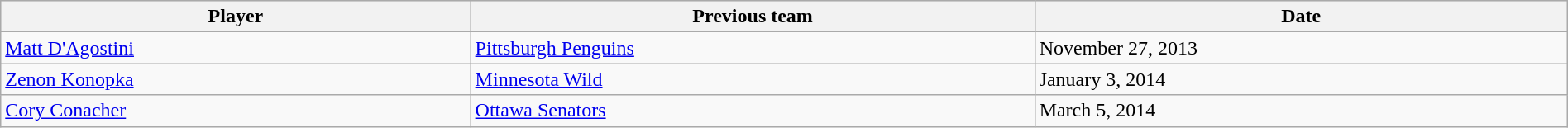<table class="wikitable" style="width:100%;">
<tr style="text-align:center; background:#ddd;">
<th style="width:30%;">Player</th>
<th style="width:36%;">Previous team</th>
<th style="width:34%;">Date</th>
</tr>
<tr>
<td><a href='#'>Matt D'Agostini</a></td>
<td><a href='#'>Pittsburgh Penguins</a></td>
<td>November 27, 2013</td>
</tr>
<tr>
<td><a href='#'>Zenon Konopka</a></td>
<td><a href='#'>Minnesota Wild</a></td>
<td>January 3, 2014</td>
</tr>
<tr>
<td><a href='#'>Cory Conacher</a></td>
<td><a href='#'>Ottawa Senators</a></td>
<td>March 5, 2014</td>
</tr>
</table>
